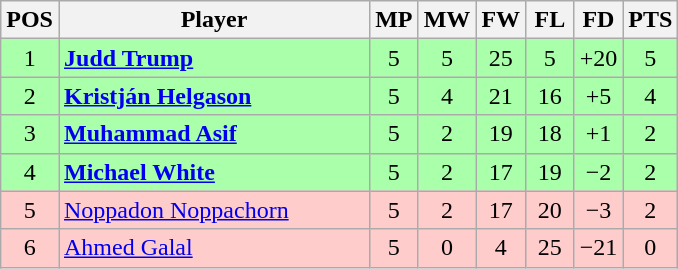<table class="wikitable" style="text-align: center;">
<tr>
<th width=25>POS</th>
<th width=200>Player</th>
<th width=25>MP</th>
<th width=25>MW</th>
<th width=25>FW</th>
<th width=25>FL</th>
<th width=25>FD</th>
<th width=25>PTS</th>
</tr>
<tr style="background:#aaffaa;">
<td>1</td>
<td style="text-align:left;"> <strong><a href='#'>Judd Trump</a></strong></td>
<td>5</td>
<td>5</td>
<td>25</td>
<td>5</td>
<td>+20</td>
<td>5</td>
</tr>
<tr style="background:#aaffaa;">
<td>2</td>
<td style="text-align:left;"> <strong><a href='#'>Kristján Helgason</a></strong></td>
<td>5</td>
<td>4</td>
<td>21</td>
<td>16</td>
<td>+5</td>
<td>4</td>
</tr>
<tr style="background:#aaffaa;">
<td>3</td>
<td style="text-align:left;"> <strong><a href='#'>Muhammad Asif</a></strong></td>
<td>5</td>
<td>2</td>
<td>19</td>
<td>18</td>
<td>+1</td>
<td>2</td>
</tr>
<tr style="background:#aaffaa;">
<td>4</td>
<td style="text-align:left;"> <strong><a href='#'>Michael White</a></strong></td>
<td>5</td>
<td>2</td>
<td>17</td>
<td>19</td>
<td>−2</td>
<td>2</td>
</tr>
<tr style="background:#fcc;">
<td>5</td>
<td style="text-align:left;"> <a href='#'>Noppadon Noppachorn</a></td>
<td>5</td>
<td>2</td>
<td>17</td>
<td>20</td>
<td>−3</td>
<td>2</td>
</tr>
<tr style="background:#fcc;">
<td>6</td>
<td style="text-align:left;"> <a href='#'>Ahmed Galal</a></td>
<td>5</td>
<td>0</td>
<td>4</td>
<td>25</td>
<td>−21</td>
<td>0</td>
</tr>
</table>
